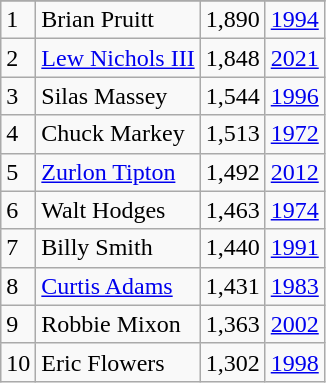<table class="wikitable">
<tr>
</tr>
<tr>
<td>1</td>
<td>Brian Pruitt</td>
<td>1,890</td>
<td><a href='#'>1994</a></td>
</tr>
<tr>
<td>2</td>
<td><a href='#'>Lew Nichols III</a></td>
<td>1,848</td>
<td><a href='#'>2021</a></td>
</tr>
<tr>
<td>3</td>
<td>Silas Massey</td>
<td>1,544</td>
<td><a href='#'>1996</a></td>
</tr>
<tr>
<td>4</td>
<td>Chuck Markey</td>
<td>1,513</td>
<td><a href='#'>1972</a></td>
</tr>
<tr>
<td>5</td>
<td><a href='#'>Zurlon Tipton</a></td>
<td>1,492</td>
<td><a href='#'>2012</a></td>
</tr>
<tr>
<td>6</td>
<td>Walt Hodges</td>
<td>1,463</td>
<td><a href='#'>1974</a></td>
</tr>
<tr>
<td>7</td>
<td>Billy Smith</td>
<td>1,440</td>
<td><a href='#'>1991</a></td>
</tr>
<tr>
<td>8</td>
<td><a href='#'>Curtis Adams</a></td>
<td>1,431</td>
<td><a href='#'>1983</a></td>
</tr>
<tr>
<td>9</td>
<td>Robbie Mixon</td>
<td>1,363</td>
<td><a href='#'>2002</a></td>
</tr>
<tr>
<td>10</td>
<td>Eric Flowers</td>
<td>1,302</td>
<td><a href='#'>1998</a></td>
</tr>
</table>
